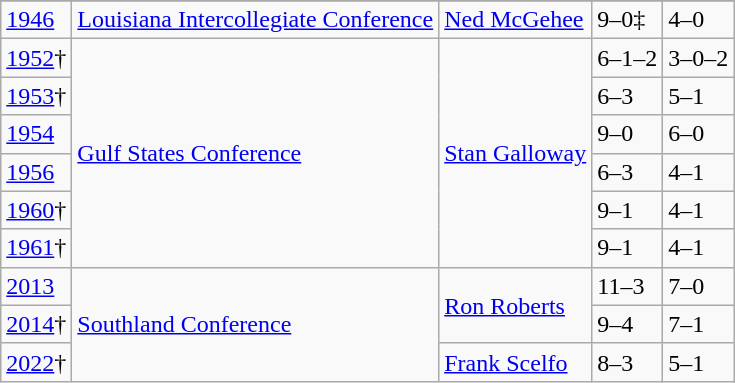<table class="wikitable">
<tr>
</tr>
<tr>
<td><a href='#'>1946</a></td>
<td><a href='#'>Louisiana Intercollegiate Conference</a></td>
<td><a href='#'>Ned McGehee</a></td>
<td>9–0‡</td>
<td>4–0</td>
</tr>
<tr>
<td><a href='#'>1952</a>†</td>
<td rowspan=6><a href='#'>Gulf States Conference</a></td>
<td rowspan=6><a href='#'>Stan Galloway</a></td>
<td>6–1–2</td>
<td>3–0–2</td>
</tr>
<tr>
<td><a href='#'>1953</a>†</td>
<td>6–3</td>
<td>5–1</td>
</tr>
<tr>
<td><a href='#'>1954</a></td>
<td>9–0</td>
<td>6–0</td>
</tr>
<tr>
<td><a href='#'>1956</a></td>
<td>6–3</td>
<td>4–1</td>
</tr>
<tr>
<td><a href='#'>1960</a>†</td>
<td>9–1</td>
<td>4–1</td>
</tr>
<tr>
<td><a href='#'>1961</a>†</td>
<td>9–1</td>
<td>4–1</td>
</tr>
<tr>
<td><a href='#'>2013</a></td>
<td rowspan=3><a href='#'>Southland Conference</a></td>
<td rowspan=2><a href='#'>Ron Roberts</a></td>
<td>11–3</td>
<td>7–0</td>
</tr>
<tr>
<td><a href='#'>2014</a>†</td>
<td>9–4</td>
<td>7–1</td>
</tr>
<tr>
<td><a href='#'>2022</a>†</td>
<td><a href='#'>Frank Scelfo</a></td>
<td>8–3</td>
<td>5–1</td>
</tr>
</table>
